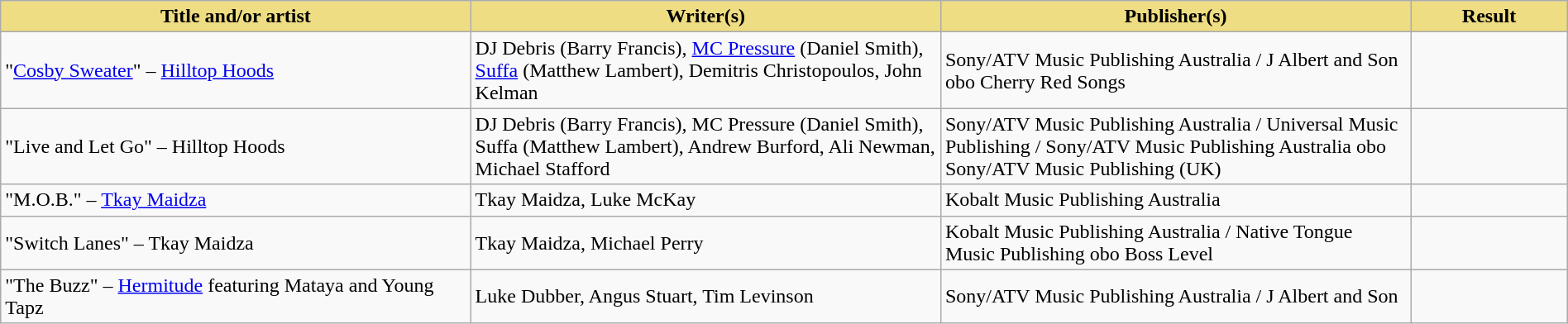<table class="wikitable" width=100%>
<tr>
<th style="width:30%;background:#EEDD82;">Title and/or artist</th>
<th style="width:30%;background:#EEDD82;">Writer(s)</th>
<th style="width:30%;background:#EEDD82;">Publisher(s)</th>
<th style="width:10%;background:#EEDD82;">Result</th>
</tr>
<tr>
<td>"<a href='#'>Cosby Sweater</a>" – <a href='#'>Hilltop Hoods</a></td>
<td>DJ Debris (Barry Francis), <a href='#'>MC Pressure</a> (Daniel Smith), <a href='#'>Suffa</a> (Matthew Lambert), Demitris Christopoulos, John Kelman</td>
<td>Sony/ATV Music Publishing Australia / J Albert and Son obo Cherry Red Songs</td>
<td></td>
</tr>
<tr>
<td>"Live and Let Go" – Hilltop Hoods</td>
<td>DJ Debris (Barry Francis), MC Pressure (Daniel Smith), Suffa (Matthew Lambert), Andrew Burford, Ali Newman, Michael Stafford</td>
<td>Sony/ATV Music Publishing Australia / Universal Music Publishing / Sony/ATV Music Publishing Australia obo Sony/ATV Music Publishing (UK)</td>
<td></td>
</tr>
<tr>
<td>"M.O.B." – <a href='#'>Tkay Maidza</a></td>
<td>Tkay Maidza, Luke McKay</td>
<td>Kobalt Music Publishing Australia</td>
<td></td>
</tr>
<tr>
<td>"Switch Lanes" – Tkay Maidza</td>
<td>Tkay Maidza, Michael Perry</td>
<td>Kobalt Music Publishing Australia / Native Tongue Music Publishing obo Boss Level</td>
<td></td>
</tr>
<tr>
<td>"The Buzz" – <a href='#'>Hermitude</a> featuring Mataya and Young Tapz</td>
<td>Luke Dubber, Angus Stuart, Tim Levinson</td>
<td>Sony/ATV Music Publishing Australia / J Albert and Son</td>
<td></td>
</tr>
</table>
